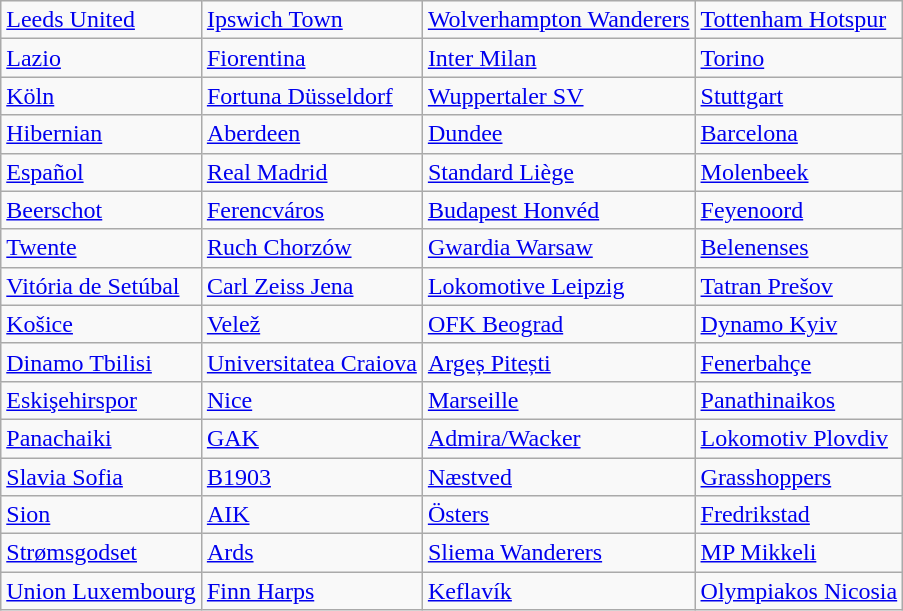<table class="wikitable">
<tr>
<td> <a href='#'>Leeds United</a> </td>
<td> <a href='#'>Ipswich Town</a> </td>
<td> <a href='#'>Wolverhampton Wanderers</a> </td>
<td> <a href='#'>Tottenham Hotspur</a> </td>
</tr>
<tr>
<td> <a href='#'>Lazio</a> </td>
<td> <a href='#'>Fiorentina</a> </td>
<td> <a href='#'>Inter Milan</a> </td>
<td> <a href='#'>Torino</a> </td>
</tr>
<tr>
<td> <a href='#'>Köln</a> </td>
<td> <a href='#'>Fortuna Düsseldorf</a> </td>
<td> <a href='#'>Wuppertaler SV</a> </td>
<td> <a href='#'>Stuttgart</a> </td>
</tr>
<tr>
<td> <a href='#'>Hibernian</a> </td>
<td> <a href='#'>Aberdeen</a> </td>
<td> <a href='#'>Dundee</a> </td>
<td> <a href='#'>Barcelona</a> </td>
</tr>
<tr>
<td> <a href='#'>Español</a> </td>
<td> <a href='#'>Real Madrid</a> </td>
<td> <a href='#'>Standard Liège</a> </td>
<td> <a href='#'>Molenbeek</a> </td>
</tr>
<tr>
<td> <a href='#'>Beerschot</a> </td>
<td> <a href='#'>Ferencváros</a> </td>
<td> <a href='#'>Budapest Honvéd</a> </td>
<td> <a href='#'>Feyenoord</a> </td>
</tr>
<tr>
<td> <a href='#'>Twente</a> </td>
<td> <a href='#'>Ruch Chorzów</a> </td>
<td> <a href='#'>Gwardia Warsaw</a> </td>
<td> <a href='#'>Belenenses</a> </td>
</tr>
<tr>
<td> <a href='#'>Vitória de Setúbal</a> </td>
<td> <a href='#'>Carl Zeiss Jena</a> </td>
<td> <a href='#'>Lokomotive Leipzig</a> </td>
<td> <a href='#'>Tatran Prešov</a> </td>
</tr>
<tr>
<td> <a href='#'>Košice</a> </td>
<td> <a href='#'>Velež</a> </td>
<td> <a href='#'>OFK Beograd</a> </td>
<td> <a href='#'>Dynamo Kyiv</a> </td>
</tr>
<tr>
<td> <a href='#'>Dinamo Tbilisi</a> </td>
<td> <a href='#'>Universitatea Craiova</a> </td>
<td> <a href='#'>Argeș Pitești</a> </td>
<td> <a href='#'>Fenerbahçe</a> </td>
</tr>
<tr>
<td> <a href='#'>Eskişehirspor</a> </td>
<td> <a href='#'>Nice</a> </td>
<td> <a href='#'>Marseille</a> </td>
<td> <a href='#'>Panathinaikos</a> </td>
</tr>
<tr>
<td> <a href='#'>Panachaiki</a> </td>
<td> <a href='#'>GAK</a> </td>
<td> <a href='#'>Admira/Wacker</a> </td>
<td> <a href='#'>Lokomotiv Plovdiv</a> </td>
</tr>
<tr>
<td> <a href='#'>Slavia Sofia</a> </td>
<td> <a href='#'>B1903</a> </td>
<td> <a href='#'>Næstved</a> </td>
<td> <a href='#'>Grasshoppers</a> </td>
</tr>
<tr>
<td> <a href='#'>Sion</a> </td>
<td> <a href='#'>AIK</a> </td>
<td> <a href='#'>Östers</a> </td>
<td> <a href='#'>Fredrikstad</a> </td>
</tr>
<tr>
<td> <a href='#'>Strømsgodset</a> </td>
<td> <a href='#'>Ards</a> </td>
<td> <a href='#'>Sliema Wanderers</a> </td>
<td> <a href='#'>MP Mikkeli</a> </td>
</tr>
<tr>
<td> <a href='#'>Union Luxembourg</a> </td>
<td> <a href='#'>Finn Harps</a> </td>
<td> <a href='#'>Keflavík</a> </td>
<td> <a href='#'>Olympiakos Nicosia</a> </td>
</tr>
</table>
